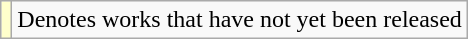<table class="wikitable">
<tr>
<td style="background:#FFFFCC;"></td>
<td>Denotes works that have not yet been released</td>
</tr>
</table>
